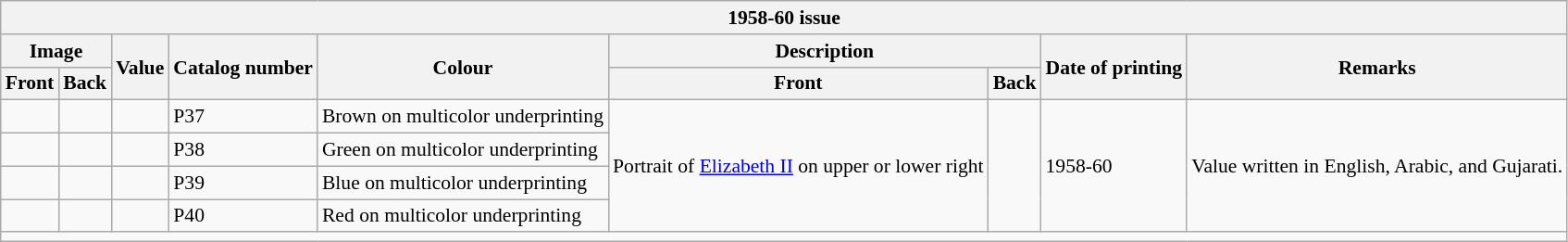<table class="wikitable" style="font-size: 90%">
<tr>
<th colspan="9">1958-60 issue</th>
</tr>
<tr>
<th colspan="2">Image</th>
<th rowspan="2">Value</th>
<th rowspan="2">Catalog number</th>
<th rowspan="2">Colour</th>
<th colspan="2">Description</th>
<th rowspan="2">Date of printing</th>
<th rowspan="2">Remarks</th>
</tr>
<tr>
<th>Front</th>
<th>Back</th>
<th>Front</th>
<th>Back</th>
</tr>
<tr>
<td align="center"></td>
<td align="center"></td>
<td></td>
<td>P37</td>
<td>Brown on multicolor underprinting</td>
<td rowspan="4">Portrait of <a href='#'>Elizabeth II</a> on upper or lower right</td>
<td rowspan="4"></td>
<td rowspan="4">1958-60</td>
<td rowspan="4">Value written in English, Arabic, and Gujarati.</td>
</tr>
<tr>
<td align="center"></td>
<td align="center"></td>
<td></td>
<td>P38</td>
<td>Green on multicolor underprinting</td>
</tr>
<tr>
<td align="center"></td>
<td align="center"></td>
<td></td>
<td>P39</td>
<td>Blue on multicolor underprinting</td>
</tr>
<tr>
<td align="center"></td>
<td align="center"></td>
<td></td>
<td>P40</td>
<td>Red on multicolor underprinting</td>
</tr>
<tr>
<td colspan="9"></td>
</tr>
</table>
